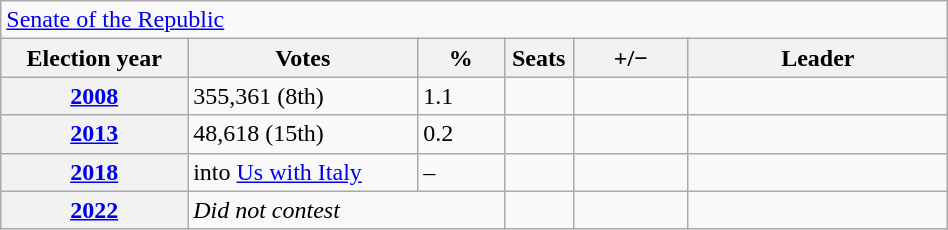<table class=wikitable style="width:50%; border:1px #AAAAFF solid">
<tr>
<td colspan=6><a href='#'>Senate of the Republic</a></td>
</tr>
<tr>
<th width=13%>Election year</th>
<th width=16%>Votes</th>
<th width=6%>%</th>
<th width=1%>Seats</th>
<th width=8%>+/−</th>
<th width=18%>Leader</th>
</tr>
<tr>
<th><a href='#'>2008</a></th>
<td>355,361 (8th)</td>
<td>1.1</td>
<td></td>
<td></td>
<td></td>
</tr>
<tr>
<th><a href='#'>2013</a></th>
<td>48,618 (15th)</td>
<td>0.2</td>
<td></td>
<td></td>
<td></td>
</tr>
<tr>
<th><a href='#'>2018</a></th>
<td>into <a href='#'>Us with Italy</a></td>
<td>–</td>
<td></td>
<td></td>
<td></td>
</tr>
<tr>
<th><a href='#'>2022</a></th>
<td colspan="2"><em>Did not contest</em></td>
<td></td>
<td></td>
<td></td>
</tr>
</table>
